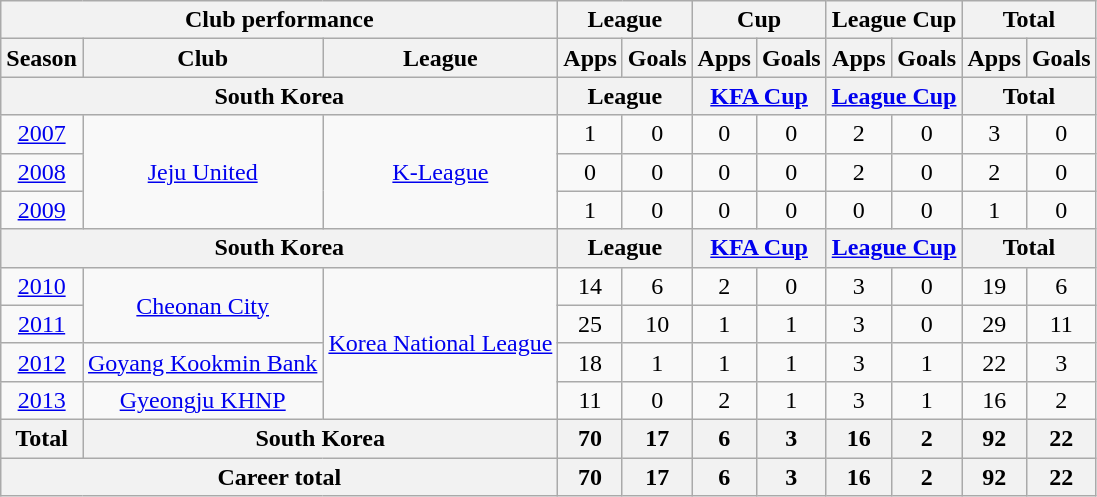<table class="wikitable" style="text-align:center">
<tr>
<th colspan=3>Club performance</th>
<th colspan=2>League</th>
<th colspan=2>Cup</th>
<th colspan=2>League Cup</th>
<th colspan=2>Total</th>
</tr>
<tr>
<th>Season</th>
<th>Club</th>
<th>League</th>
<th>Apps</th>
<th>Goals</th>
<th>Apps</th>
<th>Goals</th>
<th>Apps</th>
<th>Goals</th>
<th>Apps</th>
<th>Goals</th>
</tr>
<tr>
<th colspan=3>South Korea</th>
<th colspan=2>League</th>
<th colspan=2><a href='#'>KFA Cup</a></th>
<th colspan=2><a href='#'>League Cup</a></th>
<th colspan=2>Total</th>
</tr>
<tr>
<td><a href='#'>2007</a></td>
<td rowspan="3"><a href='#'>Jeju United</a></td>
<td rowspan="3"><a href='#'>K-League</a></td>
<td>1</td>
<td>0</td>
<td>0</td>
<td>0</td>
<td>2</td>
<td>0</td>
<td>3</td>
<td>0</td>
</tr>
<tr>
<td><a href='#'>2008</a></td>
<td>0</td>
<td>0</td>
<td>0</td>
<td>0</td>
<td>2</td>
<td>0</td>
<td>2</td>
<td>0</td>
</tr>
<tr>
<td><a href='#'>2009</a></td>
<td>1</td>
<td>0</td>
<td>0</td>
<td>0</td>
<td>0</td>
<td>0</td>
<td>1</td>
<td>0</td>
</tr>
<tr>
<th colspan=3>South Korea</th>
<th colspan=2>League</th>
<th colspan=2><a href='#'>KFA Cup</a></th>
<th colspan=2><a href='#'>League Cup</a></th>
<th colspan=2>Total</th>
</tr>
<tr>
<td><a href='#'>2010</a></td>
<td rowspan="2"><a href='#'>Cheonan City</a></td>
<td rowspan="4"><a href='#'>Korea National League</a></td>
<td>14</td>
<td>6</td>
<td>2</td>
<td>0</td>
<td>3</td>
<td>0</td>
<td>19</td>
<td>6</td>
</tr>
<tr>
<td><a href='#'>2011</a></td>
<td>25</td>
<td>10</td>
<td>1</td>
<td>1</td>
<td>3</td>
<td>0</td>
<td>29</td>
<td>11</td>
</tr>
<tr>
<td><a href='#'>2012</a></td>
<td><a href='#'>Goyang Kookmin Bank</a></td>
<td>18</td>
<td>1</td>
<td>1</td>
<td>1</td>
<td>3</td>
<td>1</td>
<td>22</td>
<td>3</td>
</tr>
<tr>
<td><a href='#'>2013</a></td>
<td><a href='#'>Gyeongju KHNP</a></td>
<td>11</td>
<td>0</td>
<td>2</td>
<td>1</td>
<td>3</td>
<td>1</td>
<td>16</td>
<td>2</td>
</tr>
<tr>
<th rowspan=1>Total</th>
<th colspan=2>South Korea</th>
<th>70</th>
<th>17</th>
<th>6</th>
<th>3</th>
<th>16</th>
<th>2</th>
<th>92</th>
<th>22</th>
</tr>
<tr>
<th colspan=3>Career total</th>
<th>70</th>
<th>17</th>
<th>6</th>
<th>3</th>
<th>16</th>
<th>2</th>
<th>92</th>
<th>22</th>
</tr>
</table>
